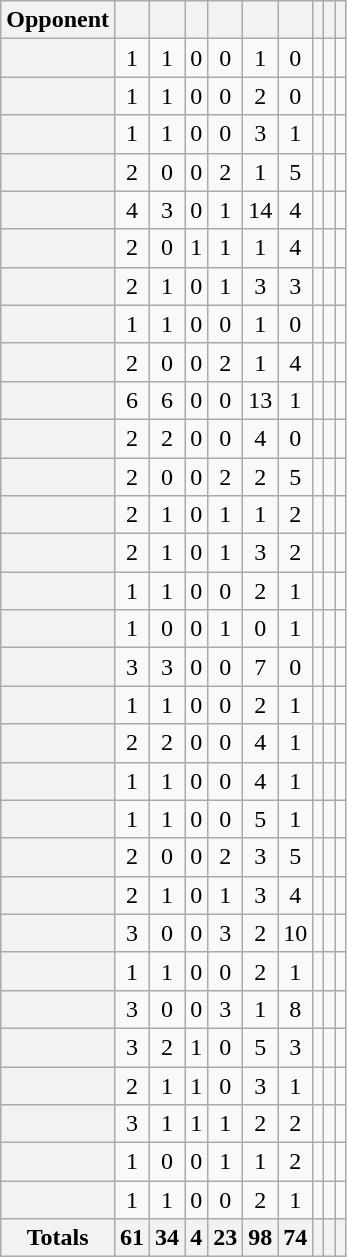<table class="wikitable plainrowheaders sortable" style="text-align:center">
<tr>
<th scope=col>Opponent</th>
<th scope=col></th>
<th scope=col></th>
<th scope=col></th>
<th scope=col></th>
<th scope=col></th>
<th scope=col></th>
<th scope=col></th>
<th scope=col></th>
<th scope=col></th>
</tr>
<tr>
<th scope=row style="text-align:left;"></th>
<td>1</td>
<td>1</td>
<td>0</td>
<td>0</td>
<td>1</td>
<td>0</td>
<td></td>
<td></td>
<td></td>
</tr>
<tr>
<th scope=row style="text-align:left;"></th>
<td>1</td>
<td>1</td>
<td>0</td>
<td>0</td>
<td>2</td>
<td>0</td>
<td></td>
<td></td>
<td></td>
</tr>
<tr>
<th scope=row style="text-align:left;"></th>
<td>1</td>
<td>1</td>
<td>0</td>
<td>0</td>
<td>3</td>
<td>1</td>
<td></td>
<td></td>
<td></td>
</tr>
<tr>
<th scope=row style="text-align:left;"></th>
<td>2</td>
<td>0</td>
<td>0</td>
<td>2</td>
<td>1</td>
<td>5</td>
<td></td>
<td></td>
<td></td>
</tr>
<tr>
<th scope=row style="text-align:left;"></th>
<td>4</td>
<td>3</td>
<td>0</td>
<td>1</td>
<td>14</td>
<td>4</td>
<td></td>
<td></td>
<td></td>
</tr>
<tr>
<th scope=row style="text-align:left;"></th>
<td>2</td>
<td>0</td>
<td>1</td>
<td>1</td>
<td>1</td>
<td>4</td>
<td></td>
<td></td>
<td></td>
</tr>
<tr>
<th scope=row style="text-align:left;"></th>
<td>2</td>
<td>1</td>
<td>0</td>
<td>1</td>
<td>3</td>
<td>3</td>
<td></td>
<td></td>
<td></td>
</tr>
<tr>
<th scope=row style="text-align:left;"></th>
<td>1</td>
<td>1</td>
<td>0</td>
<td>0</td>
<td>1</td>
<td>0</td>
<td></td>
<td></td>
<td></td>
</tr>
<tr>
<th scope=row style="text-align:left;"></th>
<td>2</td>
<td>0</td>
<td>0</td>
<td>2</td>
<td>1</td>
<td>4</td>
<td></td>
<td></td>
<td></td>
</tr>
<tr>
<th scope=row style="text-align:left;"></th>
<td>6</td>
<td>6</td>
<td>0</td>
<td>0</td>
<td>13</td>
<td>1</td>
<td></td>
<td></td>
<td></td>
</tr>
<tr>
<th scope=row style="text-align:left;"></th>
<td>2</td>
<td>2</td>
<td>0</td>
<td>0</td>
<td>4</td>
<td>0</td>
<td></td>
<td></td>
<td></td>
</tr>
<tr>
<th scope=row style="text-align:left;"></th>
<td>2</td>
<td>0</td>
<td>0</td>
<td>2</td>
<td>2</td>
<td>5</td>
<td></td>
<td></td>
<td></td>
</tr>
<tr>
<th scope=row style="text-align:left;"></th>
<td>2</td>
<td>1</td>
<td>0</td>
<td>1</td>
<td>1</td>
<td>2</td>
<td></td>
<td></td>
<td></td>
</tr>
<tr>
<th scope=row style="text-align:left;"></th>
<td>2</td>
<td>1</td>
<td>0</td>
<td>1</td>
<td>3</td>
<td>2</td>
<td></td>
<td></td>
<td></td>
</tr>
<tr>
<th scope=row style="text-align:left;"></th>
<td>1</td>
<td>1</td>
<td>0</td>
<td>0</td>
<td>2</td>
<td>1</td>
<td></td>
<td></td>
<td></td>
</tr>
<tr>
<th scope=row style="text-align:left;"></th>
<td>1</td>
<td>0</td>
<td>0</td>
<td>1</td>
<td>0</td>
<td>1</td>
<td></td>
<td></td>
<td></td>
</tr>
<tr>
<th scope=row style="text-align:left;"></th>
<td>3</td>
<td>3</td>
<td>0</td>
<td>0</td>
<td>7</td>
<td>0</td>
<td></td>
<td></td>
<td></td>
</tr>
<tr>
<th scope=row style="text-align:left;"></th>
<td>1</td>
<td>1</td>
<td>0</td>
<td>0</td>
<td>2</td>
<td>1</td>
<td></td>
<td></td>
<td></td>
</tr>
<tr>
<th scope=row style="text-align:left;"></th>
<td>2</td>
<td>2</td>
<td>0</td>
<td>0</td>
<td>4</td>
<td>1</td>
<td></td>
<td></td>
<td></td>
</tr>
<tr>
<th scope=row style="text-align:left;"></th>
<td>1</td>
<td>1</td>
<td>0</td>
<td>0</td>
<td>4</td>
<td>1</td>
<td></td>
<td></td>
<td></td>
</tr>
<tr>
<th scope=row style="text-align:left;"></th>
<td>1</td>
<td>1</td>
<td>0</td>
<td>0</td>
<td>5</td>
<td>1</td>
<td></td>
<td></td>
<td></td>
</tr>
<tr>
<th scope=row style="text-align:left;"></th>
<td>2</td>
<td>0</td>
<td>0</td>
<td>2</td>
<td>3</td>
<td>5</td>
<td></td>
<td></td>
<td></td>
</tr>
<tr>
<th scope=row style="text-align:left;"></th>
<td>2</td>
<td>1</td>
<td>0</td>
<td>1</td>
<td>3</td>
<td>4</td>
<td></td>
<td></td>
<td></td>
</tr>
<tr>
<th scope=row style="text-align:left;"></th>
<td>3</td>
<td>0</td>
<td>0</td>
<td>3</td>
<td>2</td>
<td>10</td>
<td></td>
<td></td>
<td></td>
</tr>
<tr>
<th scope=row style="text-align:left;"></th>
<td>1</td>
<td>1</td>
<td>0</td>
<td>0</td>
<td>2</td>
<td>1</td>
<td></td>
<td></td>
<td></td>
</tr>
<tr>
<th scope=row style="text-align:left;"></th>
<td>3</td>
<td>0</td>
<td>0</td>
<td>3</td>
<td>1</td>
<td>8</td>
<td></td>
<td></td>
<td></td>
</tr>
<tr>
<th scope=row style="text-align:left;"></th>
<td>3</td>
<td>2</td>
<td>1</td>
<td>0</td>
<td>5</td>
<td>3</td>
<td></td>
<td></td>
<td></td>
</tr>
<tr>
<th scope=row style="text-align:left;"></th>
<td>2</td>
<td>1</td>
<td>1</td>
<td>0</td>
<td>3</td>
<td>1</td>
<td></td>
<td></td>
<td></td>
</tr>
<tr>
<th scope=row style="text-align:left;"></th>
<td>3</td>
<td>1</td>
<td>1</td>
<td>1</td>
<td>2</td>
<td>2</td>
<td></td>
<td></td>
<td></td>
</tr>
<tr>
<th scope=row style="text-align:left;"></th>
<td>1</td>
<td>0</td>
<td>0</td>
<td>1</td>
<td>1</td>
<td>2</td>
<td></td>
<td></td>
<td></td>
</tr>
<tr>
<th scope=row style="text-align:left;"></th>
<td>1</td>
<td>1</td>
<td>0</td>
<td>0</td>
<td>2</td>
<td>1</td>
<td></td>
<td></td>
<td></td>
</tr>
<tr class="sortbottom">
<th>Totals</th>
<th>61</th>
<th>34</th>
<th>4</th>
<th>23</th>
<th>98</th>
<th>74</th>
<th></th>
<th></th>
<th></th>
</tr>
</table>
